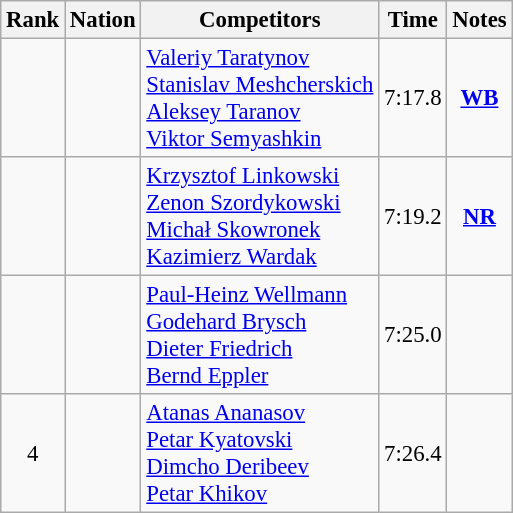<table class="wikitable sortable" style="text-align:center; font-size:95%">
<tr>
<th>Rank</th>
<th>Nation</th>
<th>Competitors</th>
<th>Time</th>
<th>Notes</th>
</tr>
<tr>
<td></td>
<td align=left></td>
<td align=left><a href='#'>Valeriy Taratynov</a><br><a href='#'>Stanislav Meshcherskich</a><br><a href='#'>Aleksey Taranov</a><br><a href='#'>Viktor Semyashkin</a></td>
<td>7:17.8</td>
<td><strong><a href='#'>WB</a></strong></td>
</tr>
<tr>
<td></td>
<td align=left></td>
<td align=left><a href='#'>Krzysztof Linkowski</a><br><a href='#'>Zenon Szordykowski</a><br><a href='#'>Michał Skowronek</a><br><a href='#'>Kazimierz Wardak</a></td>
<td>7:19.2</td>
<td><strong><a href='#'>NR</a></strong></td>
</tr>
<tr>
<td></td>
<td align=left></td>
<td align=left><a href='#'>Paul-Heinz Wellmann</a><br><a href='#'>Godehard Brysch</a><br><a href='#'>Dieter Friedrich</a><br><a href='#'>Bernd Eppler</a></td>
<td>7:25.0</td>
<td></td>
</tr>
<tr>
<td>4</td>
<td align=left></td>
<td align=left><a href='#'>Atanas Ananasov</a><br><a href='#'>Petar Kyatovski</a><br><a href='#'>Dimcho Deribeev</a><br><a href='#'>Petar Khikov</a></td>
<td>7:26.4</td>
<td></td>
</tr>
</table>
